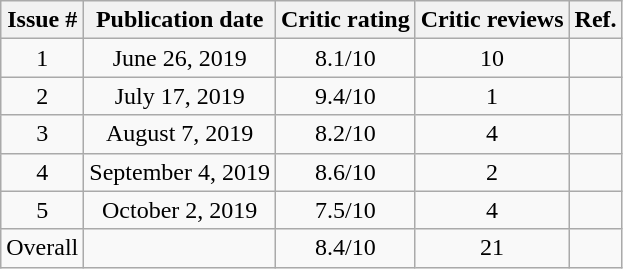<table class="wikitable" style="text-align: center;">
<tr>
<th>Issue #</th>
<th>Publication date</th>
<th>Critic rating</th>
<th>Critic reviews</th>
<th>Ref.</th>
</tr>
<tr>
<td>1</td>
<td>June 26, 2019</td>
<td>8.1/10</td>
<td>10</td>
<td></td>
</tr>
<tr>
<td>2</td>
<td>July 17, 2019</td>
<td>9.4/10</td>
<td>1</td>
<td></td>
</tr>
<tr>
<td>3</td>
<td>August 7, 2019</td>
<td>8.2/10</td>
<td>4</td>
<td></td>
</tr>
<tr>
<td>4</td>
<td>September 4, 2019</td>
<td>8.6/10</td>
<td>2</td>
<td></td>
</tr>
<tr>
<td>5</td>
<td>October 2, 2019</td>
<td>7.5/10</td>
<td>4</td>
<td></td>
</tr>
<tr>
<td>Overall</td>
<td></td>
<td>8.4/10</td>
<td>21</td>
<td></td>
</tr>
</table>
